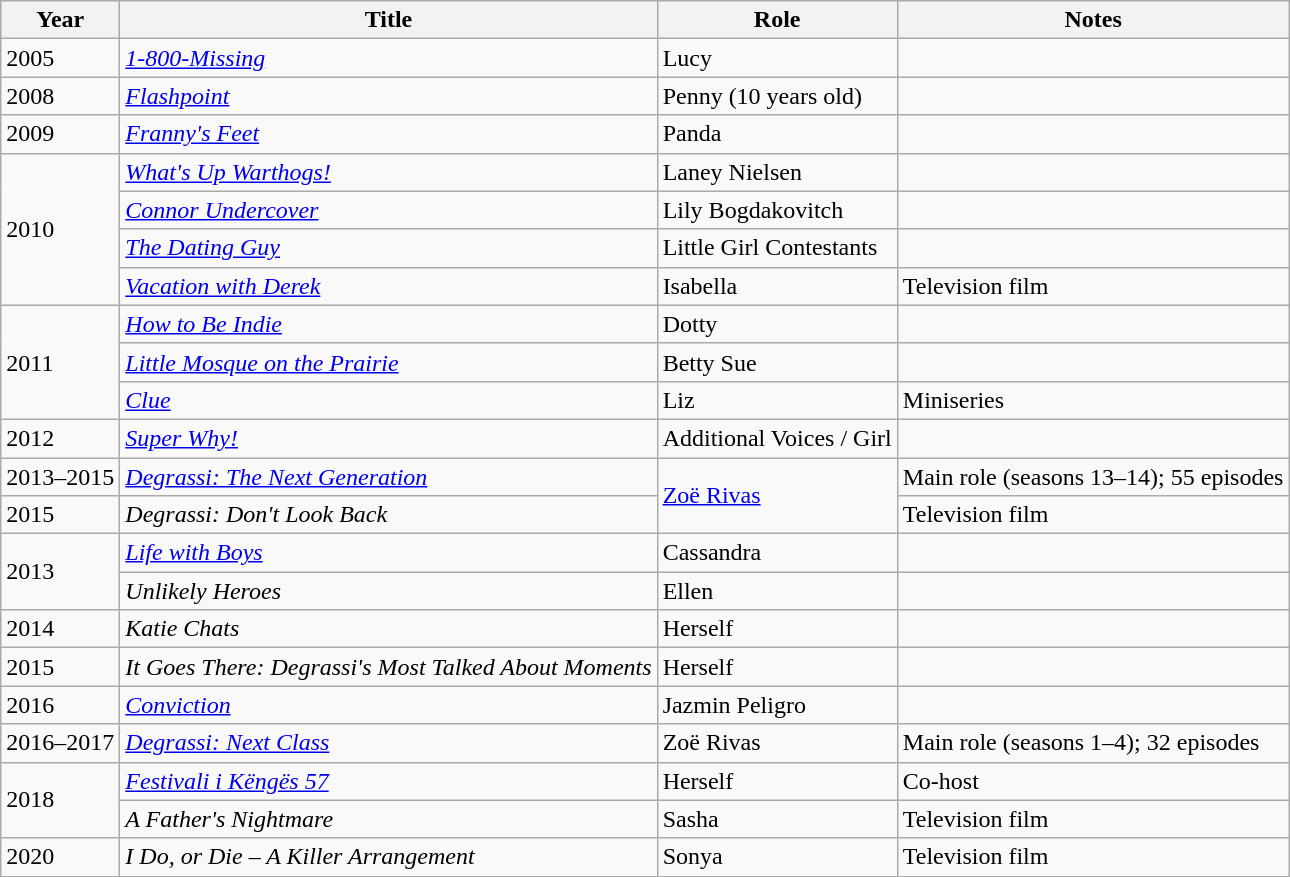<table class="wikitable sortable">
<tr>
<th>Year</th>
<th>Title</th>
<th>Role</th>
<th class="unsortable">Notes</th>
</tr>
<tr>
<td>2005</td>
<td><a href='#'><em>1-800-Missing</em></a></td>
<td>Lucy</td>
<td></td>
</tr>
<tr>
<td>2008</td>
<td><a href='#'><em>Flashpoint</em></a></td>
<td>Penny (10 years old)</td>
<td></td>
</tr>
<tr>
<td>2009</td>
<td><em><a href='#'>Franny's Feet</a></em></td>
<td>Panda</td>
<td></td>
</tr>
<tr>
<td rowspan=4>2010</td>
<td><em><a href='#'>What's Up Warthogs!</a></em></td>
<td>Laney Nielsen</td>
<td></td>
</tr>
<tr>
<td><em><a href='#'>Connor Undercover</a></em></td>
<td>Lily Bogdakovitch</td>
<td></td>
</tr>
<tr>
<td data-sort-value="Dating Guy, The"><em><a href='#'>The Dating Guy</a></em></td>
<td>Little Girl Contestants</td>
<td></td>
</tr>
<tr>
<td><em><a href='#'>Vacation with Derek</a></em></td>
<td>Isabella</td>
<td>Television film</td>
</tr>
<tr>
<td rowspan=3>2011</td>
<td><em><a href='#'>How to Be Indie</a></em></td>
<td>Dotty</td>
<td></td>
</tr>
<tr>
<td><em><a href='#'>Little Mosque on the Prairie</a></em></td>
<td>Betty Sue</td>
<td></td>
</tr>
<tr>
<td><a href='#'><em>Clue</em></a></td>
<td>Liz</td>
<td>Miniseries</td>
</tr>
<tr>
<td>2012</td>
<td><em><a href='#'>Super Why!</a></em></td>
<td>Additional Voices / Girl</td>
<td></td>
</tr>
<tr>
<td rowspan=1>2013–2015</td>
<td><em><a href='#'>Degrassi: The Next Generation</a></em></td>
<td rowspan="2"><a href='#'>Zoë Rivas</a></td>
<td>Main role (seasons 13–14); 55 episodes</td>
</tr>
<tr>
<td>2015</td>
<td><em>Degrassi: Don't Look Back</em></td>
<td>Television film</td>
</tr>
<tr>
<td rowspan=2>2013</td>
<td><em><a href='#'>Life with Boys</a></em></td>
<td>Cassandra</td>
<td></td>
</tr>
<tr>
<td><em>Unlikely Heroes</em></td>
<td>Ellen</td>
<td></td>
</tr>
<tr>
<td>2014</td>
<td><em>Katie Chats</em></td>
<td>Herself</td>
<td></td>
</tr>
<tr>
<td>2015</td>
<td><em>It Goes There: Degrassi's Most Talked About Moments</em></td>
<td>Herself</td>
<td></td>
</tr>
<tr>
<td rowspan=1>2016</td>
<td><a href='#'><em>Conviction</em></a></td>
<td>Jazmin Peligro</td>
<td></td>
</tr>
<tr>
<td rowspan=1>2016–2017</td>
<td><em><a href='#'>Degrassi: Next Class</a></em></td>
<td>Zoë Rivas</td>
<td>Main role (seasons 1–4); 32 episodes</td>
</tr>
<tr>
<td rowspan="2">2018</td>
<td><em><a href='#'>Festivali i Këngës 57</a></em></td>
<td>Herself</td>
<td>Co-host</td>
</tr>
<tr>
<td data-sort-value="Father's Nightmare, The"><em>A Father's Nightmare</em></td>
<td>Sasha</td>
<td>Television film</td>
</tr>
<tr>
<td>2020</td>
<td><em>I Do, or Die – A Killer Arrangement</em></td>
<td>Sonya</td>
<td>Television film</td>
</tr>
</table>
